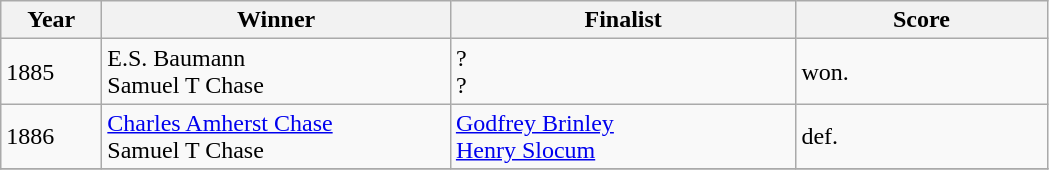<table class="wikitable">
<tr>
<th style="width:60px;">Year</th>
<th style="width:225px;">Winner</th>
<th style="width:223px;">Finalist</th>
<th style="width:160px;">Score</th>
</tr>
<tr>
<td>1885</td>
<td> E.S. Baumann<br> Samuel T Chase</td>
<td> ?<br> ?</td>
<td>won.</td>
</tr>
<tr>
<td>1886</td>
<td> <a href='#'>Charles Amherst Chase</a><br> Samuel T Chase</td>
<td> <a href='#'>Godfrey Brinley</a> <br> <a href='#'>Henry Slocum</a></td>
<td>def.</td>
</tr>
<tr>
</tr>
</table>
